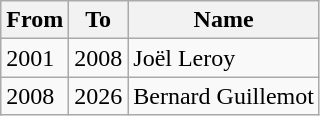<table class="wikitable">
<tr>
<th>From</th>
<th>To</th>
<th>Name</th>
</tr>
<tr>
<td>2001</td>
<td>2008</td>
<td>Joël Leroy</td>
</tr>
<tr>
<td>2008</td>
<td>2026</td>
<td>Bernard Guillemot</td>
</tr>
</table>
